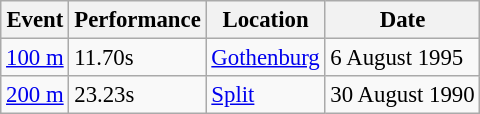<table class="wikitable" style="border-collapse: collapse; font-size: 95%;">
<tr>
<th scope="col">Event</th>
<th scope="col">Performance</th>
<th scope="col">Location</th>
<th scope="col">Date</th>
</tr>
<tr>
<td><a href='#'>100 m</a></td>
<td>11.70s</td>
<td><a href='#'>Gothenburg</a></td>
<td>6 August 1995</td>
</tr>
<tr>
<td><a href='#'>200 m</a></td>
<td>23.23s</td>
<td><a href='#'>Split</a></td>
<td>30 August 1990</td>
</tr>
</table>
